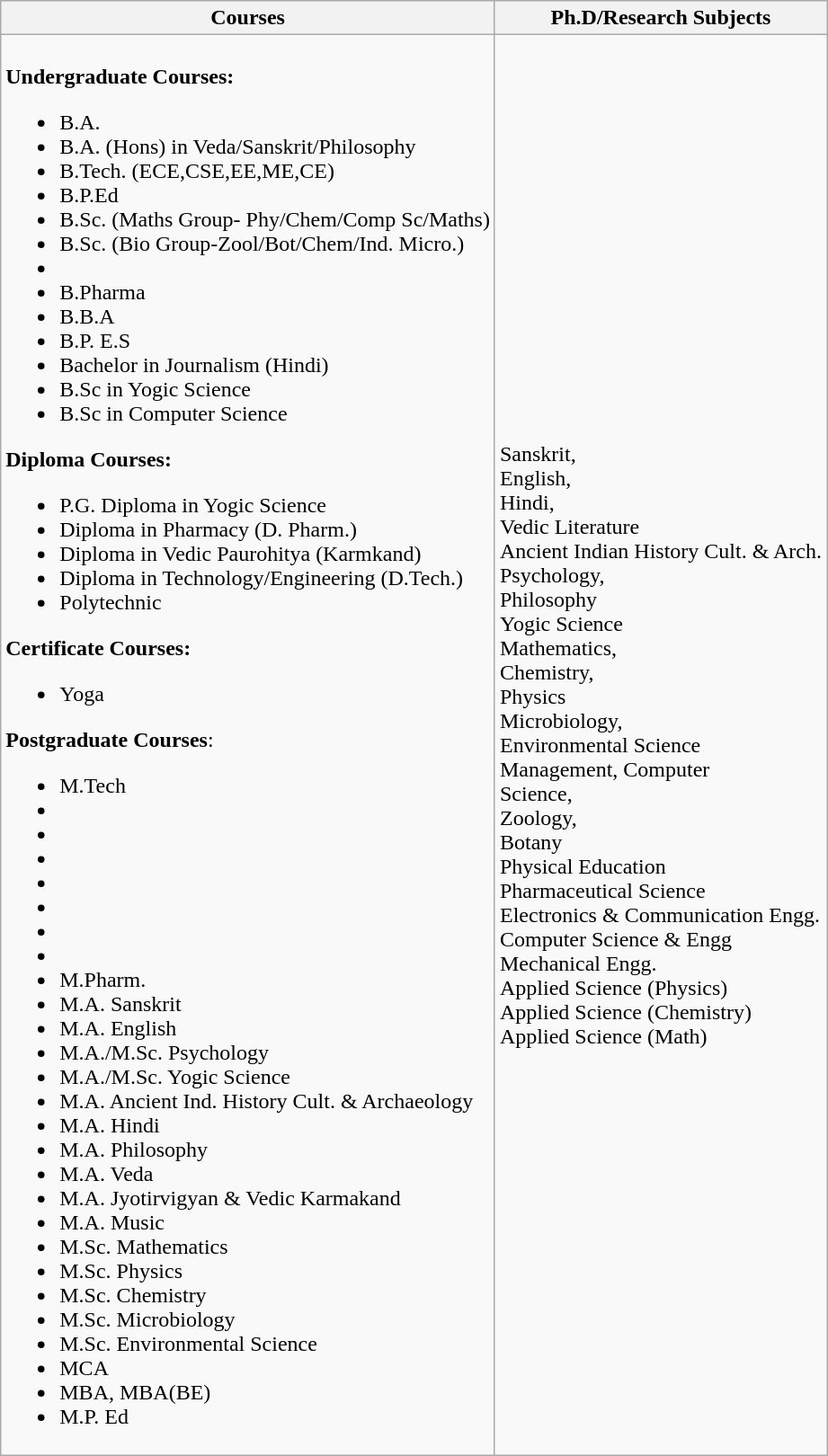<table class="wikitable">
<tr>
<th>Courses</th>
<th>Ph.D/Research Subjects</th>
</tr>
<tr>
<td><br><strong>Undergraduate Courses:</strong><ul><li>B.A.</li><li>B.A. (Hons) in Veda/Sanskrit/Philosophy</li><li>B.Tech. (ECE,CSE,EE,ME,CE)</li><li>B.P.Ed</li><li>B.Sc. (Maths Group- Phy/Chem/Comp Sc/Maths)</li><li>B.Sc. (Bio Group-Zool/Bot/Chem/Ind. Micro.)</li><li></li><li>B.Pharma</li><li>B.B.A</li><li>B.P. E.S</li><li>Bachelor in Journalism (Hindi)</li><li>B.Sc in Yogic Science</li><li>B.Sc in Computer Science</li></ul><strong>Diploma Courses:</strong><ul><li>P.G. Diploma in Yogic Science</li><li>Diploma in Pharmacy (D. Pharm.)</li><li>Diploma in Vedic Paurohitya (Karmkand)</li><li>Diploma in Technology/Engineering (D.Tech.)</li><li>Polytechnic</li></ul><strong>Certificate Courses:</strong><ul><li>Yoga</li></ul><strong>Postgraduate Courses</strong>:<ul><li>M.Tech</li><li></li><li></li><li></li><li></li><li></li><li></li><li></li><li>M.Pharm.</li><li>M.A. Sanskrit</li><li>M.A. English</li><li>M.A./M.Sc. Psychology</li><li>M.A./M.Sc. Yogic Science</li><li>M.A. Ancient Ind. History Cult. & Archaeology</li><li>M.A. Hindi</li><li>M.A. Philosophy</li><li>M.A. Veda</li><li>M.A. Jyotirvigyan & Vedic Karmakand</li><li>M.A. Music</li><li>M.Sc. Mathematics</li><li>M.Sc. Physics</li><li>M.Sc. Chemistry</li><li>M.Sc. Microbiology</li><li>M.Sc. Environmental Science</li><li>MCA</li><li>MBA, MBA(BE)</li><li>M.P. Ed</li></ul></td>
<td>Sanskrit,<br>English,<br>Hindi,<br>Vedic Literature<br>Ancient Indian History Cult. & Arch.<br>Psychology,<br>Philosophy<br>Yogic Science<br>Mathematics,<br>Chemistry,<br>Physics<br>Microbiology,<br>Environmental Science<br>Management, Computer<br>Science,<br>Zoology,<br>Botany<br>Physical Education<br>Pharmaceutical Science<br>Electronics & Communication Engg.<br>Computer Science & Engg<br>Mechanical Engg.<br>Applied Science (Physics)<br>Applied Science (Chemistry)<br>Applied Science (Math)</td>
</tr>
</table>
